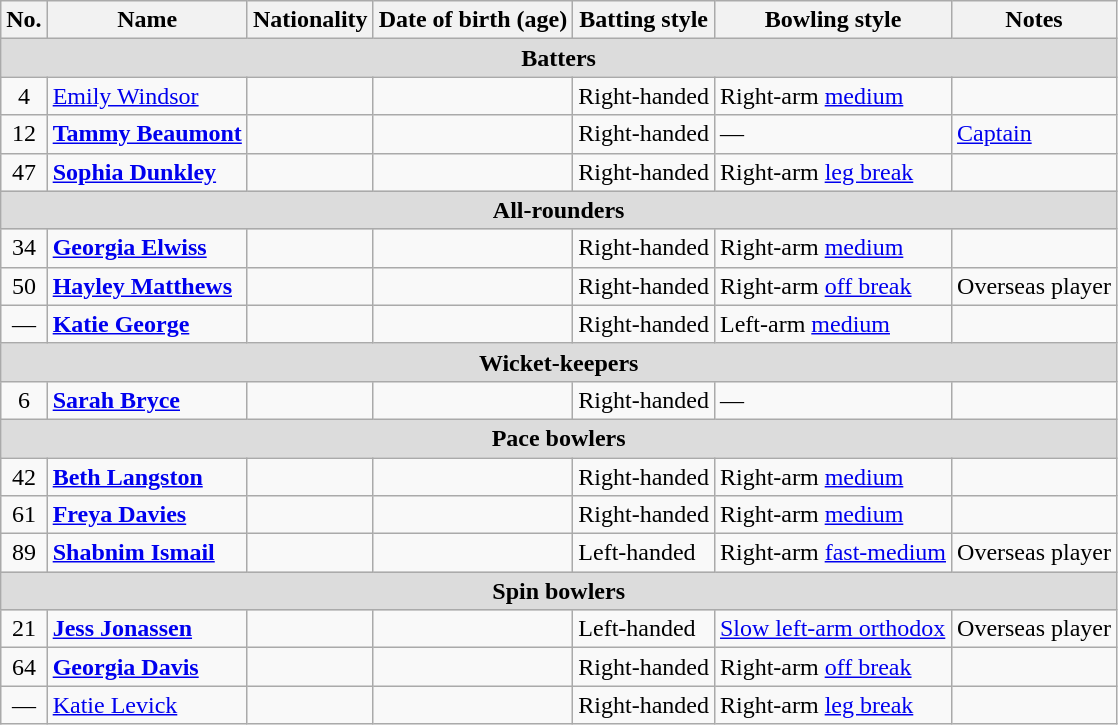<table class="wikitable">
<tr>
<th>No.</th>
<th>Name</th>
<th>Nationality</th>
<th>Date of birth (age)</th>
<th>Batting style</th>
<th>Bowling style</th>
<th>Notes</th>
</tr>
<tr>
<th colspan="7" style="background: #DCDCDC">Batters</th>
</tr>
<tr>
<td style="text-align:center">4</td>
<td><a href='#'>Emily Windsor</a></td>
<td></td>
<td></td>
<td>Right-handed</td>
<td>Right-arm <a href='#'>medium</a></td>
<td></td>
</tr>
<tr>
<td style="text-align:center">12</td>
<td><strong><a href='#'>Tammy Beaumont</a></strong></td>
<td></td>
<td></td>
<td>Right-handed</td>
<td>—</td>
<td><a href='#'>Captain</a></td>
</tr>
<tr>
<td style="text-align:center">47</td>
<td><strong><a href='#'>Sophia Dunkley</a></strong></td>
<td></td>
<td></td>
<td>Right-handed</td>
<td>Right-arm <a href='#'>leg break</a></td>
<td></td>
</tr>
<tr>
<th colspan="7" style="background: #DCDCDC">All-rounders</th>
</tr>
<tr>
<td style="text-align:center">34</td>
<td><strong><a href='#'>Georgia Elwiss</a></strong></td>
<td></td>
<td></td>
<td>Right-handed</td>
<td>Right-arm <a href='#'>medium</a></td>
<td></td>
</tr>
<tr>
<td style="text-align:center">50</td>
<td><strong><a href='#'>Hayley Matthews</a></strong></td>
<td></td>
<td></td>
<td>Right-handed</td>
<td>Right-arm <a href='#'>off break</a></td>
<td>Overseas player</td>
</tr>
<tr>
<td style="text-align:center">—</td>
<td><strong><a href='#'>Katie George</a></strong></td>
<td></td>
<td></td>
<td>Right-handed</td>
<td>Left-arm <a href='#'>medium</a></td>
<td></td>
</tr>
<tr>
<th colspan="7" style="background: #DCDCDC">Wicket-keepers</th>
</tr>
<tr>
<td style="text-align:center">6</td>
<td><strong><a href='#'>Sarah Bryce</a></strong></td>
<td></td>
<td></td>
<td>Right-handed</td>
<td>—</td>
<td></td>
</tr>
<tr>
<th colspan="7" style="background: #DCDCDC">Pace bowlers</th>
</tr>
<tr>
<td style="text-align:center">42</td>
<td><strong><a href='#'>Beth Langston</a></strong></td>
<td></td>
<td></td>
<td>Right-handed</td>
<td>Right-arm <a href='#'>medium</a></td>
<td></td>
</tr>
<tr>
<td style="text-align:center">61</td>
<td><strong><a href='#'>Freya Davies</a></strong></td>
<td></td>
<td></td>
<td>Right-handed</td>
<td>Right-arm <a href='#'>medium</a></td>
<td></td>
</tr>
<tr>
<td style="text-align:center">89</td>
<td><strong><a href='#'>Shabnim Ismail</a></strong></td>
<td></td>
<td></td>
<td>Left-handed</td>
<td>Right-arm <a href='#'>fast-medium</a></td>
<td>Overseas player</td>
</tr>
<tr>
<th colspan="7" style="background: #DCDCDC">Spin bowlers</th>
</tr>
<tr>
<td style="text-align:center">21</td>
<td><strong><a href='#'>Jess Jonassen</a></strong></td>
<td></td>
<td></td>
<td>Left-handed</td>
<td><a href='#'>Slow left-arm orthodox</a></td>
<td>Overseas player</td>
</tr>
<tr>
<td style="text-align:center">64</td>
<td><strong><a href='#'>Georgia Davis</a></strong></td>
<td></td>
<td></td>
<td>Right-handed</td>
<td>Right-arm <a href='#'>off break</a></td>
<td></td>
</tr>
<tr>
<td style="text-align:center">—</td>
<td><a href='#'>Katie Levick</a></td>
<td></td>
<td></td>
<td>Right-handed</td>
<td>Right-arm <a href='#'>leg break</a></td>
<td></td>
</tr>
</table>
